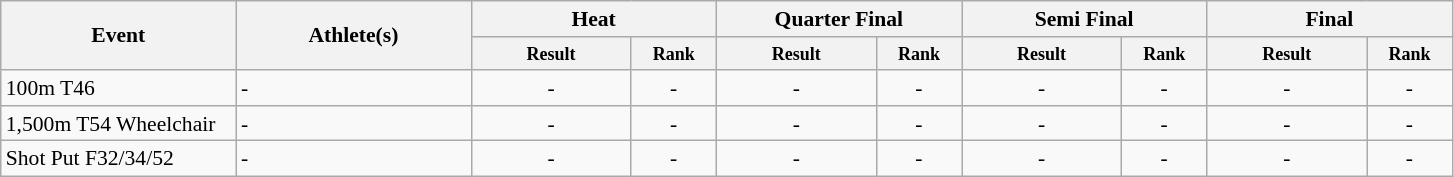<table class=wikitable style="font-size:90%">
<tr>
<th rowspan="2" width=150>Event</th>
<th rowspan="2" width=150>Athlete(s)</th>
<th colspan="2" width=150>Heat</th>
<th colspan="2" width=150>Quarter Final</th>
<th colspan="2" width=150>Semi Final</th>
<th colspan="2" width=150>Final</th>
</tr>
<tr>
<th style="line-height:1em" width=100><small>Result</small></th>
<th style="line-height:1em" width=50><small>Rank</small></th>
<th style="line-height:1em" width=100><small>Result</small></th>
<th style="line-height:1em" width=50><small>Rank</small></th>
<th style="line-height:1em" width=100><small>Result</small></th>
<th style="line-height:1em" width=50><small>Rank</small></th>
<th style="line-height:1em" width=100><small>Result</small></th>
<th style="line-height:1em" width=50><small>Rank</small></th>
</tr>
<tr>
<td>100m T46</td>
<td>-</td>
<td align="center">-</td>
<td align="center">-</td>
<td align="center">-</td>
<td align="center">-</td>
<td align="center">-</td>
<td align="center">-</td>
<td align="center">-</td>
<td align="center">-</td>
</tr>
<tr>
<td>1,500m T54 Wheelchair</td>
<td>-</td>
<td align="center">-</td>
<td align="center">-</td>
<td align="center">-</td>
<td align="center">-</td>
<td align="center">-</td>
<td align="center">-</td>
<td align="center">-</td>
<td align="center">-</td>
</tr>
<tr>
<td>Shot Put F32/34/52</td>
<td>-</td>
<td align="center">-</td>
<td align="center">-</td>
<td align="center">-</td>
<td align="center">-</td>
<td align="center">-</td>
<td align="center">-</td>
<td align="center">-</td>
<td align="center">-</td>
</tr>
</table>
